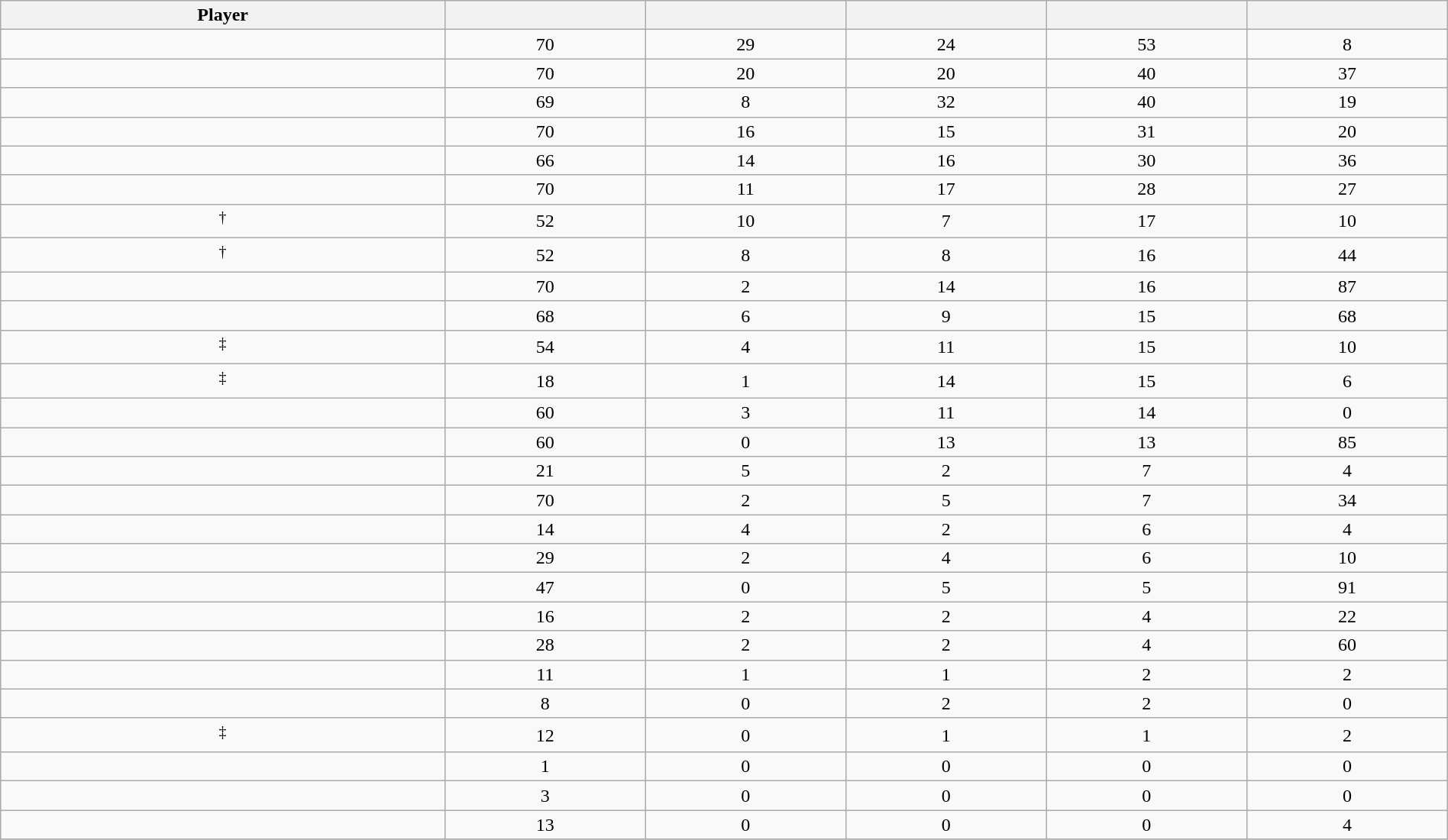<table class="wikitable sortable" style="width:100%;">
<tr align=center>
<th>Player</th>
<th></th>
<th></th>
<th></th>
<th></th>
<th></th>
</tr>
<tr align=center>
<td></td>
<td>70</td>
<td>29</td>
<td>24</td>
<td>53</td>
<td>8</td>
</tr>
<tr align=center>
<td></td>
<td>70</td>
<td>20</td>
<td>20</td>
<td>40</td>
<td>37</td>
</tr>
<tr align=center>
<td></td>
<td>69</td>
<td>8</td>
<td>32</td>
<td>40</td>
<td>19</td>
</tr>
<tr align=center>
<td></td>
<td>70</td>
<td>16</td>
<td>15</td>
<td>31</td>
<td>20</td>
</tr>
<tr align=center>
<td></td>
<td>66</td>
<td>14</td>
<td>16</td>
<td>30</td>
<td>36</td>
</tr>
<tr align=center>
<td></td>
<td>70</td>
<td>11</td>
<td>17</td>
<td>28</td>
<td>27</td>
</tr>
<tr align=center>
<td><sup>†</sup></td>
<td>52</td>
<td>10</td>
<td>7</td>
<td>17</td>
<td>10</td>
</tr>
<tr align=center>
<td><sup>†</sup></td>
<td>52</td>
<td>8</td>
<td>8</td>
<td>16</td>
<td>44</td>
</tr>
<tr align=center>
<td></td>
<td>70</td>
<td>2</td>
<td>14</td>
<td>16</td>
<td>87</td>
</tr>
<tr align=center>
<td></td>
<td>68</td>
<td>6</td>
<td>9</td>
<td>15</td>
<td>68</td>
</tr>
<tr align=center>
<td><sup>‡</sup></td>
<td>54</td>
<td>4</td>
<td>11</td>
<td>15</td>
<td>10</td>
</tr>
<tr align=center>
<td><sup>‡</sup></td>
<td>18</td>
<td>1</td>
<td>14</td>
<td>15</td>
<td>6</td>
</tr>
<tr align=center>
<td></td>
<td>60</td>
<td>3</td>
<td>11</td>
<td>14</td>
<td>0</td>
</tr>
<tr align=center>
<td></td>
<td>60</td>
<td>0</td>
<td>13</td>
<td>13</td>
<td>85</td>
</tr>
<tr align=center>
<td></td>
<td>21</td>
<td>5</td>
<td>2</td>
<td>7</td>
<td>4</td>
</tr>
<tr align=center>
<td></td>
<td>70</td>
<td>2</td>
<td>5</td>
<td>7</td>
<td>34</td>
</tr>
<tr align=center>
<td></td>
<td>14</td>
<td>4</td>
<td>2</td>
<td>6</td>
<td>4</td>
</tr>
<tr align=center>
<td></td>
<td>29</td>
<td>2</td>
<td>4</td>
<td>6</td>
<td>10</td>
</tr>
<tr align=center>
<td></td>
<td>47</td>
<td>0</td>
<td>5</td>
<td>5</td>
<td>91</td>
</tr>
<tr align=center>
<td></td>
<td>16</td>
<td>2</td>
<td>2</td>
<td>4</td>
<td>22</td>
</tr>
<tr align=center>
<td></td>
<td>28</td>
<td>2</td>
<td>2</td>
<td>4</td>
<td>60</td>
</tr>
<tr align=center>
<td></td>
<td>11</td>
<td>1</td>
<td>1</td>
<td>2</td>
<td>2</td>
</tr>
<tr align=center>
<td></td>
<td>8</td>
<td>0</td>
<td>2</td>
<td>2</td>
<td>0</td>
</tr>
<tr align=center>
<td><sup>‡</sup></td>
<td>12</td>
<td>0</td>
<td>1</td>
<td>1</td>
<td>2</td>
</tr>
<tr align=center>
<td></td>
<td>1</td>
<td>0</td>
<td>0</td>
<td>0</td>
<td>0</td>
</tr>
<tr align=center>
<td></td>
<td>3</td>
<td>0</td>
<td>0</td>
<td>0</td>
<td>0</td>
</tr>
<tr align=center>
<td></td>
<td>13</td>
<td>0</td>
<td>0</td>
<td>0</td>
<td>4</td>
</tr>
<tr>
</tr>
</table>
